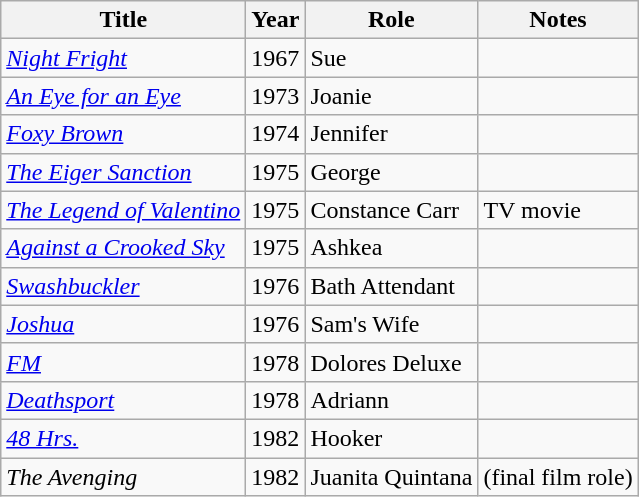<table class="wikitable">
<tr>
<th>Title</th>
<th>Year</th>
<th>Role</th>
<th>Notes</th>
</tr>
<tr>
<td><em><a href='#'>Night Fright</a></em></td>
<td>1967</td>
<td>Sue</td>
<td></td>
</tr>
<tr>
<td><em><a href='#'>An Eye for an Eye</a></em></td>
<td>1973</td>
<td>Joanie</td>
<td></td>
</tr>
<tr>
<td><em><a href='#'>Foxy Brown</a></em></td>
<td>1974</td>
<td>Jennifer</td>
<td></td>
</tr>
<tr>
<td><em><a href='#'>The Eiger Sanction</a></em></td>
<td>1975</td>
<td>George</td>
<td></td>
</tr>
<tr>
<td><em><a href='#'>The Legend of Valentino</a></em></td>
<td>1975</td>
<td>Constance Carr</td>
<td>TV movie</td>
</tr>
<tr>
<td><em><a href='#'>Against a Crooked Sky</a></em></td>
<td>1975</td>
<td>Ashkea</td>
<td></td>
</tr>
<tr>
<td><em><a href='#'>Swashbuckler</a></em></td>
<td>1976</td>
<td>Bath Attendant</td>
<td></td>
</tr>
<tr>
<td><em><a href='#'>Joshua</a></em></td>
<td>1976</td>
<td>Sam's Wife</td>
<td></td>
</tr>
<tr>
<td><em><a href='#'>FM</a></em></td>
<td>1978</td>
<td>Dolores Deluxe</td>
<td></td>
</tr>
<tr>
<td><em><a href='#'>Deathsport</a></em></td>
<td>1978</td>
<td>Adriann</td>
<td></td>
</tr>
<tr>
<td><em><a href='#'>48 Hrs.</a></em></td>
<td>1982</td>
<td>Hooker</td>
<td></td>
</tr>
<tr>
<td><em>The Avenging</em></td>
<td>1982</td>
<td>Juanita Quintana</td>
<td>(final film role)</td>
</tr>
</table>
